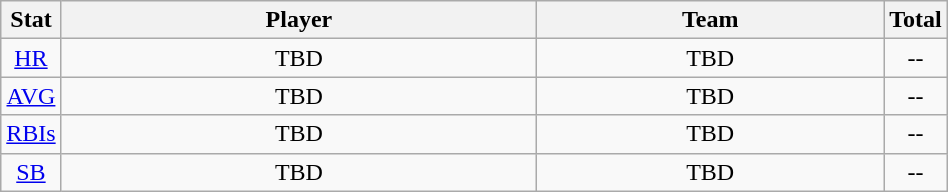<table class="wikitable"  style="width:50%; text-align:center;">
<tr>
<th style="width:5%;">Stat</th>
<th style="width:55%;">Player</th>
<th style="width:55%;">Team</th>
<th style="width:5%;">Total</th>
</tr>
<tr>
<td><a href='#'>HR</a></td>
<td>TBD</td>
<td>TBD</td>
<td>--</td>
</tr>
<tr>
<td><a href='#'>AVG</a></td>
<td>TBD</td>
<td>TBD</td>
<td>--</td>
</tr>
<tr>
<td><a href='#'>RBIs</a></td>
<td>TBD</td>
<td>TBD</td>
<td>--</td>
</tr>
<tr>
<td><a href='#'>SB</a></td>
<td>TBD</td>
<td>TBD</td>
<td>--</td>
</tr>
</table>
